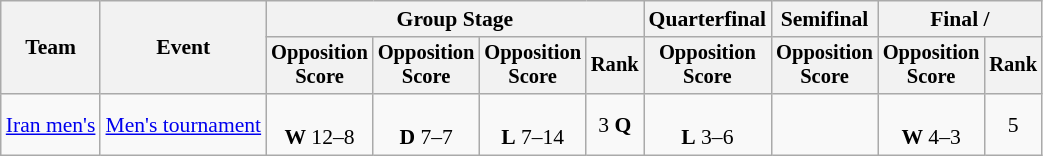<table class="wikitable" style="font-size:90%;text-align:center">
<tr>
<th rowspan="2">Team</th>
<th rowspan="2">Event</th>
<th colspan="4">Group Stage</th>
<th>Quarterfinal</th>
<th>Semifinal</th>
<th colspan="2">Final / </th>
</tr>
<tr style="font-size:95%">
<th>Opposition<br>Score</th>
<th>Opposition<br>Score</th>
<th>Opposition<br>Score</th>
<th>Rank</th>
<th>Opposition<br>Score</th>
<th>Opposition<br>Score</th>
<th>Opposition<br>Score</th>
<th>Rank</th>
</tr>
<tr>
<td align=left><a href='#'>Iran men's</a></td>
<td align=left><a href='#'>Men's tournament</a></td>
<td><br><strong>W</strong> 12–8</td>
<td><br><strong>D</strong> 7–7</td>
<td><br><strong>L</strong> 7–14</td>
<td>3 <strong>Q</strong></td>
<td><br><strong>L</strong> 3–6</td>
<td></td>
<td><br><strong>W</strong> 4–3</td>
<td>5</td>
</tr>
</table>
